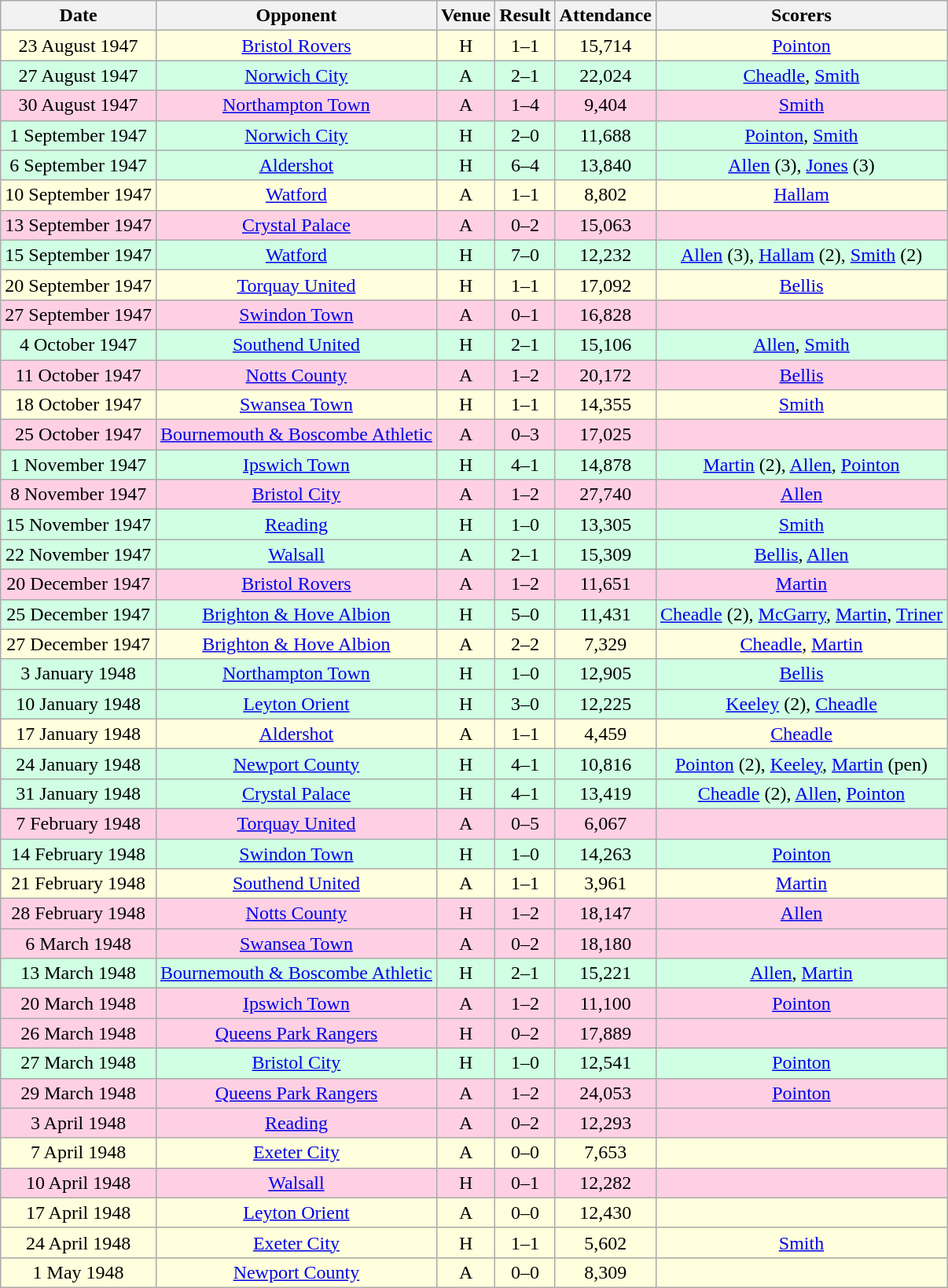<table class="wikitable sortable" style="font-size:100%; text-align:center">
<tr>
<th>Date</th>
<th>Opponent</th>
<th>Venue</th>
<th>Result</th>
<th>Attendance</th>
<th>Scorers</th>
</tr>
<tr style="background-color: #ffffdd;">
<td>23 August 1947</td>
<td><a href='#'>Bristol Rovers</a></td>
<td>H</td>
<td>1–1</td>
<td>15,714</td>
<td><a href='#'>Pointon</a></td>
</tr>
<tr style="background-color: #d0ffe3;">
<td>27 August 1947</td>
<td><a href='#'>Norwich City</a></td>
<td>A</td>
<td>2–1</td>
<td>22,024</td>
<td><a href='#'>Cheadle</a>, <a href='#'>Smith</a></td>
</tr>
<tr style="background-color: #ffd0e3;">
<td>30 August 1947</td>
<td><a href='#'>Northampton Town</a></td>
<td>A</td>
<td>1–4</td>
<td>9,404</td>
<td><a href='#'>Smith</a></td>
</tr>
<tr style="background-color: #d0ffe3;">
<td>1 September 1947</td>
<td><a href='#'>Norwich City</a></td>
<td>H</td>
<td>2–0</td>
<td>11,688</td>
<td><a href='#'>Pointon</a>, <a href='#'>Smith</a></td>
</tr>
<tr style="background-color: #d0ffe3;">
<td>6 September 1947</td>
<td><a href='#'>Aldershot</a></td>
<td>H</td>
<td>6–4</td>
<td>13,840</td>
<td><a href='#'>Allen</a> (3), <a href='#'>Jones</a> (3)</td>
</tr>
<tr style="background-color: #ffffdd;">
<td>10 September 1947</td>
<td><a href='#'>Watford</a></td>
<td>A</td>
<td>1–1</td>
<td>8,802</td>
<td><a href='#'>Hallam</a></td>
</tr>
<tr style="background-color: #ffd0e3;">
<td>13 September 1947</td>
<td><a href='#'>Crystal Palace</a></td>
<td>A</td>
<td>0–2</td>
<td>15,063</td>
<td></td>
</tr>
<tr style="background-color: #d0ffe3;">
<td>15 September 1947</td>
<td><a href='#'>Watford</a></td>
<td>H</td>
<td>7–0</td>
<td>12,232</td>
<td><a href='#'>Allen</a> (3), <a href='#'>Hallam</a> (2), <a href='#'>Smith</a> (2)</td>
</tr>
<tr style="background-color: #ffffdd;">
<td>20 September 1947</td>
<td><a href='#'>Torquay United</a></td>
<td>H</td>
<td>1–1</td>
<td>17,092</td>
<td><a href='#'>Bellis</a></td>
</tr>
<tr style="background-color: #ffd0e3;">
<td>27 September 1947</td>
<td><a href='#'>Swindon Town</a></td>
<td>A</td>
<td>0–1</td>
<td>16,828</td>
<td></td>
</tr>
<tr style="background-color: #d0ffe3;">
<td>4 October 1947</td>
<td><a href='#'>Southend United</a></td>
<td>H</td>
<td>2–1</td>
<td>15,106</td>
<td><a href='#'>Allen</a>, <a href='#'>Smith</a></td>
</tr>
<tr style="background-color: #ffd0e3;">
<td>11 October 1947</td>
<td><a href='#'>Notts County</a></td>
<td>A</td>
<td>1–2</td>
<td>20,172</td>
<td><a href='#'>Bellis</a></td>
</tr>
<tr style="background-color: #ffffdd;">
<td>18 October 1947</td>
<td><a href='#'>Swansea Town</a></td>
<td>H</td>
<td>1–1</td>
<td>14,355</td>
<td><a href='#'>Smith</a></td>
</tr>
<tr style="background-color: #ffd0e3;">
<td>25 October 1947</td>
<td><a href='#'>Bournemouth & Boscombe Athletic</a></td>
<td>A</td>
<td>0–3</td>
<td>17,025</td>
<td></td>
</tr>
<tr style="background-color: #d0ffe3;">
<td>1 November 1947</td>
<td><a href='#'>Ipswich Town</a></td>
<td>H</td>
<td>4–1</td>
<td>14,878</td>
<td><a href='#'>Martin</a> (2), <a href='#'>Allen</a>, <a href='#'>Pointon</a></td>
</tr>
<tr style="background-color: #ffd0e3;">
<td>8 November 1947</td>
<td><a href='#'>Bristol City</a></td>
<td>A</td>
<td>1–2</td>
<td>27,740</td>
<td><a href='#'>Allen</a></td>
</tr>
<tr style="background-color: #d0ffe3;">
<td>15 November 1947</td>
<td><a href='#'>Reading</a></td>
<td>H</td>
<td>1–0</td>
<td>13,305</td>
<td><a href='#'>Smith</a></td>
</tr>
<tr style="background-color: #d0ffe3;">
<td>22 November 1947</td>
<td><a href='#'>Walsall</a></td>
<td>A</td>
<td>2–1</td>
<td>15,309</td>
<td><a href='#'>Bellis</a>, <a href='#'>Allen</a></td>
</tr>
<tr style="background-color: #ffd0e3;">
<td>20 December 1947</td>
<td><a href='#'>Bristol Rovers</a></td>
<td>A</td>
<td>1–2</td>
<td>11,651</td>
<td><a href='#'>Martin</a></td>
</tr>
<tr style="background-color: #d0ffe3;">
<td>25 December 1947</td>
<td><a href='#'>Brighton & Hove Albion</a></td>
<td>H</td>
<td>5–0</td>
<td>11,431</td>
<td><a href='#'>Cheadle</a> (2), <a href='#'>McGarry</a>, <a href='#'>Martin</a>, <a href='#'>Triner</a></td>
</tr>
<tr style="background-color: #ffffdd;">
<td>27 December 1947</td>
<td><a href='#'>Brighton & Hove Albion</a></td>
<td>A</td>
<td>2–2</td>
<td>7,329</td>
<td><a href='#'>Cheadle</a>, <a href='#'>Martin</a></td>
</tr>
<tr style="background-color: #d0ffe3;">
<td>3 January 1948</td>
<td><a href='#'>Northampton Town</a></td>
<td>H</td>
<td>1–0</td>
<td>12,905</td>
<td><a href='#'>Bellis</a></td>
</tr>
<tr style="background-color: #d0ffe3;">
<td>10 January 1948</td>
<td><a href='#'>Leyton Orient</a></td>
<td>H</td>
<td>3–0</td>
<td>12,225</td>
<td><a href='#'>Keeley</a> (2), <a href='#'>Cheadle</a></td>
</tr>
<tr style="background-color: #ffffdd;">
<td>17 January 1948</td>
<td><a href='#'>Aldershot</a></td>
<td>A</td>
<td>1–1</td>
<td>4,459</td>
<td><a href='#'>Cheadle</a></td>
</tr>
<tr style="background-color: #d0ffe3;">
<td>24 January 1948</td>
<td><a href='#'>Newport County</a></td>
<td>H</td>
<td>4–1</td>
<td>10,816</td>
<td><a href='#'>Pointon</a> (2), <a href='#'>Keeley</a>, <a href='#'>Martin</a> (pen)</td>
</tr>
<tr style="background-color: #d0ffe3;">
<td>31 January 1948</td>
<td><a href='#'>Crystal Palace</a></td>
<td>H</td>
<td>4–1</td>
<td>13,419</td>
<td><a href='#'>Cheadle</a> (2), <a href='#'>Allen</a>, <a href='#'>Pointon</a></td>
</tr>
<tr style="background-color: #ffd0e3;">
<td>7 February 1948</td>
<td><a href='#'>Torquay United</a></td>
<td>A</td>
<td>0–5</td>
<td>6,067</td>
<td></td>
</tr>
<tr style="background-color: #d0ffe3;">
<td>14 February 1948</td>
<td><a href='#'>Swindon Town</a></td>
<td>H</td>
<td>1–0</td>
<td>14,263</td>
<td><a href='#'>Pointon</a></td>
</tr>
<tr style="background-color: #ffffdd;">
<td>21 February 1948</td>
<td><a href='#'>Southend United</a></td>
<td>A</td>
<td>1–1</td>
<td>3,961</td>
<td><a href='#'>Martin</a></td>
</tr>
<tr style="background-color: #ffd0e3;">
<td>28 February 1948</td>
<td><a href='#'>Notts County</a></td>
<td>H</td>
<td>1–2</td>
<td>18,147</td>
<td><a href='#'>Allen</a></td>
</tr>
<tr style="background-color: #ffd0e3;">
<td>6 March 1948</td>
<td><a href='#'>Swansea Town</a></td>
<td>A</td>
<td>0–2</td>
<td>18,180</td>
<td></td>
</tr>
<tr style="background-color: #d0ffe3;">
<td>13 March 1948</td>
<td><a href='#'>Bournemouth & Boscombe Athletic</a></td>
<td>H</td>
<td>2–1</td>
<td>15,221</td>
<td><a href='#'>Allen</a>, <a href='#'>Martin</a></td>
</tr>
<tr style="background-color: #ffd0e3;">
<td>20 March 1948</td>
<td><a href='#'>Ipswich Town</a></td>
<td>A</td>
<td>1–2</td>
<td>11,100</td>
<td><a href='#'>Pointon</a></td>
</tr>
<tr style="background-color: #ffd0e3;">
<td>26 March 1948</td>
<td><a href='#'>Queens Park Rangers</a></td>
<td>H</td>
<td>0–2</td>
<td>17,889</td>
<td></td>
</tr>
<tr style="background-color: #d0ffe3;">
<td>27 March 1948</td>
<td><a href='#'>Bristol City</a></td>
<td>H</td>
<td>1–0</td>
<td>12,541</td>
<td><a href='#'>Pointon</a></td>
</tr>
<tr style="background-color: #ffd0e3;">
<td>29 March 1948</td>
<td><a href='#'>Queens Park Rangers</a></td>
<td>A</td>
<td>1–2</td>
<td>24,053</td>
<td><a href='#'>Pointon</a></td>
</tr>
<tr style="background-color: #ffd0e3;">
<td>3 April 1948</td>
<td><a href='#'>Reading</a></td>
<td>A</td>
<td>0–2</td>
<td>12,293</td>
<td></td>
</tr>
<tr style="background-color: #ffffdd;">
<td>7 April 1948</td>
<td><a href='#'>Exeter City</a></td>
<td>A</td>
<td>0–0</td>
<td>7,653</td>
<td></td>
</tr>
<tr style="background-color: #ffd0e3;">
<td>10 April 1948</td>
<td><a href='#'>Walsall</a></td>
<td>H</td>
<td>0–1</td>
<td>12,282</td>
<td></td>
</tr>
<tr style="background-color: #ffffdd;">
<td>17 April 1948</td>
<td><a href='#'>Leyton Orient</a></td>
<td>A</td>
<td>0–0</td>
<td>12,430</td>
<td></td>
</tr>
<tr style="background-color: #ffffdd;">
<td>24 April 1948</td>
<td><a href='#'>Exeter City</a></td>
<td>H</td>
<td>1–1</td>
<td>5,602</td>
<td><a href='#'>Smith</a></td>
</tr>
<tr style="background-color: #ffffdd;">
<td>1 May 1948</td>
<td><a href='#'>Newport County</a></td>
<td>A</td>
<td>0–0</td>
<td>8,309</td>
<td></td>
</tr>
</table>
